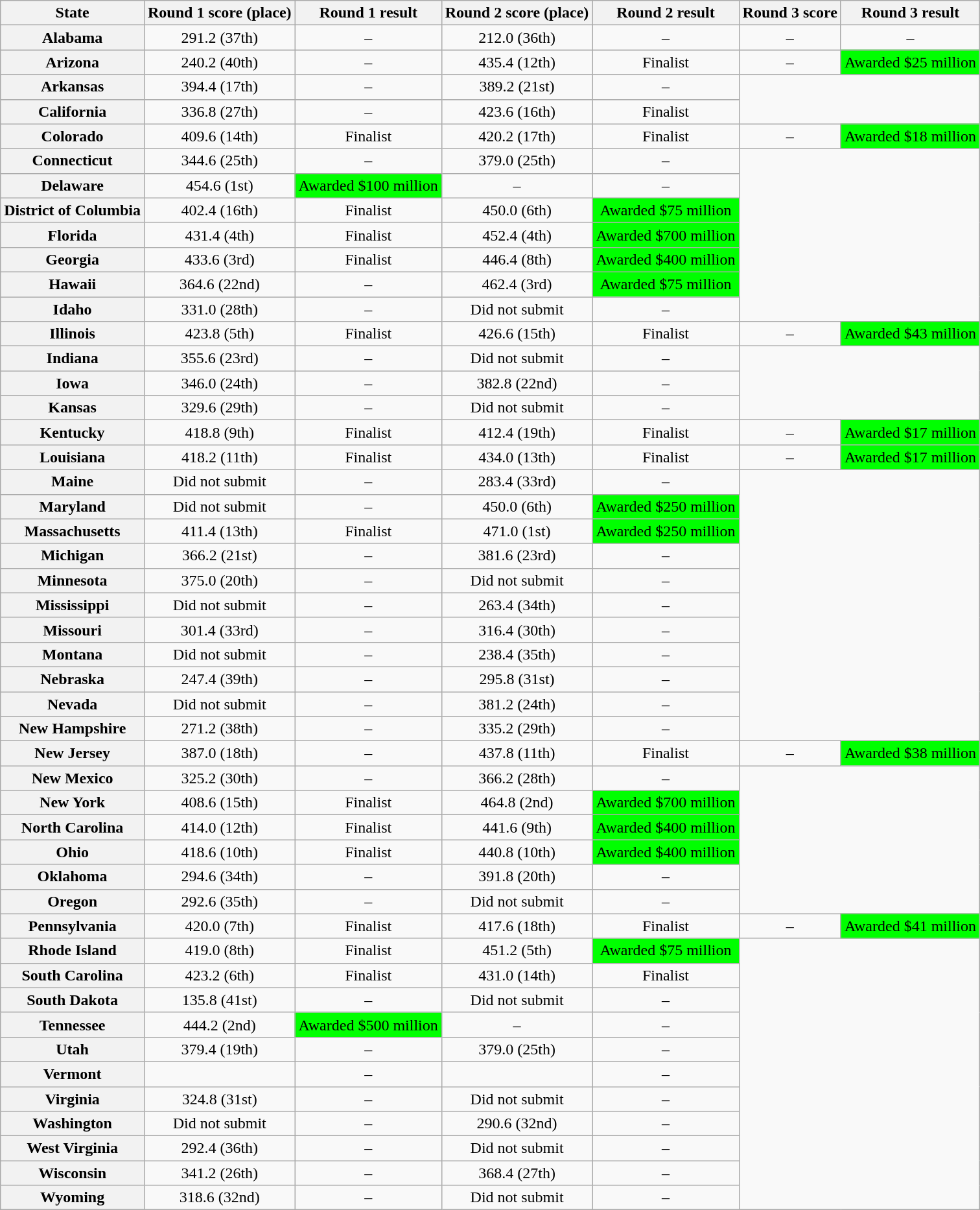<table class="wikitable sortable" style="text-align: center;">
<tr>
<th>State</th>
<th>Round 1 score (place)</th>
<th>Round 1 result</th>
<th>Round 2 score (place)</th>
<th>Round 2 result</th>
<th>Round 3 score</th>
<th>Round 3 result</th>
</tr>
<tr>
<th scope="row">Alabama</th>
<td>291.2 (37th)</td>
<td>–</td>
<td>212.0 (36th)</td>
<td>–</td>
<td>–</td>
<td>–</td>
</tr>
<tr>
<th scope="row">Arizona</th>
<td>240.2 (40th)</td>
<td>–</td>
<td>435.4 (12th)</td>
<td>Finalist</td>
<td>–</td>
<td style="background: lime">Awarded $25 million</td>
</tr>
<tr>
<th scope="row">Arkansas</th>
<td>394.4 (17th)</td>
<td>–</td>
<td>389.2 (21st)</td>
<td>–</td>
</tr>
<tr>
<th scope="row">California</th>
<td>336.8 (27th)</td>
<td>–</td>
<td>423.6 (16th)</td>
<td>Finalist</td>
</tr>
<tr>
<th scope="row">Colorado</th>
<td>409.6 (14th)</td>
<td>Finalist</td>
<td>420.2 (17th)</td>
<td>Finalist</td>
<td>–</td>
<td style="background: lime">Awarded $18 million</td>
</tr>
<tr>
<th scope="row">Connecticut</th>
<td>344.6 (25th)</td>
<td>–</td>
<td>379.0 (25th)</td>
<td>–</td>
</tr>
<tr>
<th scope="row">Delaware</th>
<td>454.6 (1st)</td>
<td style="background: lime">Awarded $100 million</td>
<td>–</td>
<td>–</td>
</tr>
<tr>
<th scope="row">District of Columbia</th>
<td>402.4 (16th)</td>
<td>Finalist</td>
<td>450.0 (6th)</td>
<td style="background: lime">Awarded $75 million</td>
</tr>
<tr>
<th scope="row">Florida</th>
<td>431.4 (4th)</td>
<td>Finalist</td>
<td>452.4 (4th)</td>
<td style="background: lime">Awarded $700 million</td>
</tr>
<tr>
<th scope="row">Georgia</th>
<td>433.6 (3rd)</td>
<td>Finalist</td>
<td>446.4 (8th)</td>
<td style="background: lime">Awarded $400 million</td>
</tr>
<tr>
<th scope="row">Hawaii</th>
<td>364.6 (22nd)</td>
<td>–</td>
<td>462.4 (3rd)</td>
<td style="background: lime">Awarded $75 million</td>
</tr>
<tr>
<th scope="row">Idaho</th>
<td>331.0 (28th)</td>
<td>–</td>
<td>Did not submit</td>
<td>–</td>
</tr>
<tr>
<th scope="row">Illinois</th>
<td>423.8 (5th)</td>
<td>Finalist</td>
<td>426.6 (15th)</td>
<td>Finalist</td>
<td>–</td>
<td style="background: lime">Awarded $43 million</td>
</tr>
<tr>
<th scope="row">Indiana</th>
<td>355.6 (23rd)</td>
<td>–</td>
<td>Did not submit</td>
<td>–</td>
</tr>
<tr>
<th scope="row">Iowa</th>
<td>346.0 (24th)</td>
<td>–</td>
<td>382.8 (22nd)</td>
<td>–</td>
</tr>
<tr>
<th scope="row">Kansas</th>
<td>329.6 (29th)</td>
<td>–</td>
<td>Did not submit</td>
<td>–</td>
</tr>
<tr>
<th scope="row">Kentucky</th>
<td>418.8 (9th)</td>
<td>Finalist</td>
<td>412.4 (19th)</td>
<td>Finalist</td>
<td>–</td>
<td style="background: lime">Awarded $17 million</td>
</tr>
<tr>
<th scope="row">Louisiana</th>
<td>418.2 (11th)</td>
<td>Finalist</td>
<td>434.0 (13th)</td>
<td>Finalist</td>
<td>–</td>
<td style="background: lime">Awarded $17 million</td>
</tr>
<tr>
<th scope="row">Maine</th>
<td>Did not submit</td>
<td>–</td>
<td>283.4 (33rd)</td>
<td>–</td>
</tr>
<tr>
<th scope="row">Maryland</th>
<td>Did not submit</td>
<td>–</td>
<td>450.0 (6th)</td>
<td style="background: lime">Awarded $250 million</td>
</tr>
<tr>
<th scope="row">Massachusetts</th>
<td>411.4 (13th)</td>
<td>Finalist</td>
<td>471.0 (1st)</td>
<td style="background: lime">Awarded $250 million</td>
</tr>
<tr>
<th scope="row">Michigan</th>
<td>366.2 (21st)</td>
<td>–</td>
<td>381.6 (23rd)</td>
<td>–</td>
</tr>
<tr>
<th scope="row">Minnesota</th>
<td>375.0 (20th)</td>
<td>–</td>
<td>Did not submit</td>
<td>–</td>
</tr>
<tr>
<th scope="row">Mississippi</th>
<td>Did not submit</td>
<td>–</td>
<td>263.4 (34th)</td>
<td>–</td>
</tr>
<tr>
<th scope="row">Missouri</th>
<td>301.4 (33rd)</td>
<td>–</td>
<td>316.4 (30th)</td>
<td>–</td>
</tr>
<tr>
<th scope="row">Montana</th>
<td>Did not submit</td>
<td>–</td>
<td>238.4 (35th)</td>
<td>–</td>
</tr>
<tr>
<th scope="row">Nebraska</th>
<td>247.4 (39th)</td>
<td>–</td>
<td>295.8 (31st)</td>
<td>–</td>
</tr>
<tr>
<th scope="row">Nevada</th>
<td>Did not submit</td>
<td>–</td>
<td>381.2 (24th)</td>
<td>–</td>
</tr>
<tr>
<th scope="row">New Hampshire</th>
<td>271.2 (38th)</td>
<td>–</td>
<td>335.2 (29th)</td>
<td>–</td>
</tr>
<tr>
<th scope="row">New Jersey</th>
<td>387.0 (18th)</td>
<td>–</td>
<td>437.8 (11th)</td>
<td>Finalist</td>
<td>–</td>
<td style="background: lime">Awarded $38 million</td>
</tr>
<tr>
<th scope="row">New Mexico</th>
<td>325.2 (30th)</td>
<td>–</td>
<td>366.2 (28th)</td>
<td>–</td>
</tr>
<tr>
<th scope="row">New York</th>
<td>408.6 (15th)</td>
<td>Finalist</td>
<td>464.8 (2nd)</td>
<td style="background: lime">Awarded $700 million</td>
</tr>
<tr>
<th scope="row">North Carolina</th>
<td>414.0 (12th)</td>
<td>Finalist</td>
<td>441.6 (9th)</td>
<td style="background: lime">Awarded $400 million</td>
</tr>
<tr>
<th scope="row">Ohio</th>
<td>418.6 (10th)</td>
<td>Finalist</td>
<td>440.8 (10th)</td>
<td style="background: lime">Awarded $400 million</td>
</tr>
<tr>
<th scope="row">Oklahoma</th>
<td>294.6 (34th)</td>
<td>–</td>
<td>391.8 (20th)</td>
<td>–</td>
</tr>
<tr>
<th scope="row">Oregon</th>
<td>292.6 (35th)</td>
<td>–</td>
<td>Did not submit</td>
<td>–</td>
</tr>
<tr>
<th scope="row">Pennsylvania</th>
<td>420.0 (7th)</td>
<td>Finalist</td>
<td>417.6 (18th)</td>
<td>Finalist</td>
<td>–</td>
<td style="background: lime">Awarded $41 million</td>
</tr>
<tr>
<th scope="row">Rhode Island</th>
<td>419.0 (8th)</td>
<td>Finalist</td>
<td>451.2 (5th)</td>
<td style="background: lime">Awarded $75 million</td>
</tr>
<tr>
<th scope="row">South Carolina</th>
<td>423.2 (6th)</td>
<td>Finalist</td>
<td>431.0 (14th)</td>
<td>Finalist</td>
</tr>
<tr>
<th scope="row">South Dakota</th>
<td>135.8 (41st)</td>
<td>–</td>
<td>Did not submit</td>
<td>–</td>
</tr>
<tr>
<th scope="row">Tennessee</th>
<td>444.2 (2nd)</td>
<td style="background: lime">Awarded $500 million</td>
<td>–</td>
<td>–</td>
</tr>
<tr>
<th scope="row">Utah</th>
<td>379.4 (19th)</td>
<td>–</td>
<td>379.0 (25th)</td>
<td>–</td>
</tr>
<tr>
<th scope="row">Vermont</th>
<td></td>
<td>–</td>
<td></td>
<td>–</td>
</tr>
<tr>
<th scope="row">Virginia</th>
<td>324.8 (31st)</td>
<td>–</td>
<td>Did not submit</td>
<td>–</td>
</tr>
<tr>
<th scope="row">Washington</th>
<td>Did not submit</td>
<td>–</td>
<td>290.6 (32nd)</td>
<td>–</td>
</tr>
<tr>
<th scope="row">West Virginia</th>
<td>292.4 (36th)</td>
<td>–</td>
<td>Did not submit</td>
<td>–</td>
</tr>
<tr>
<th scope="row">Wisconsin</th>
<td>341.2 (26th)</td>
<td>–</td>
<td>368.4 (27th)</td>
<td>–</td>
</tr>
<tr>
<th scope="row">Wyoming</th>
<td>318.6 (32nd)</td>
<td>–</td>
<td>Did not submit</td>
<td>–</td>
</tr>
</table>
